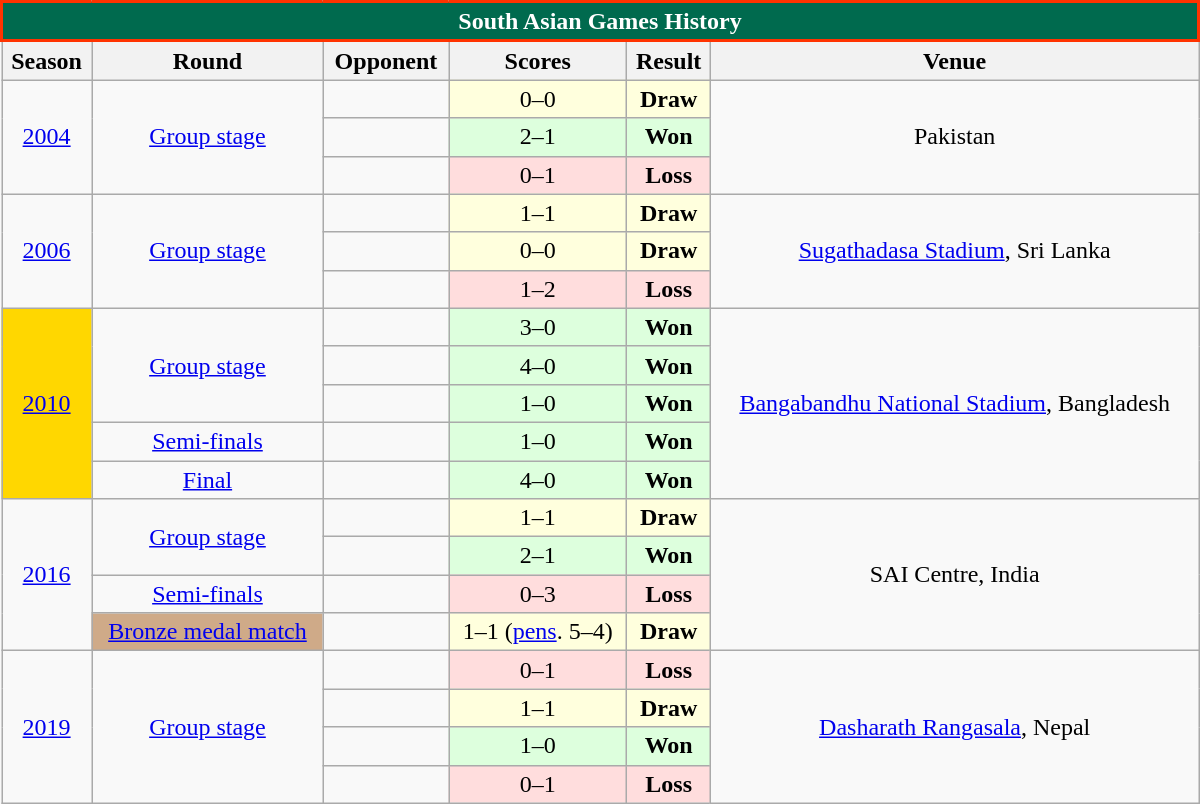<table class="wikitable collapsible collapsed" style="text-align: center; font-size: 100%;width: 800px">
<tr>
<th colspan="6" style="background: #006a4e;border: 2px solid #ff3300;color: #FFFFFF;">South Asian Games History</th>
</tr>
<tr>
<th>Season</th>
<th>Round</th>
<th>Opponent</th>
<th>Scores</th>
<th>Result</th>
<th>Venue</th>
</tr>
<tr>
<td rowspan=3><a href='#'>2004</a></td>
<td rowspan=3><a href='#'>Group stage</a></td>
<td style="text-align:left"></td>
<td style="background:#ffd;">0–0</td>
<td style="background:#ffd;"><strong>Draw</strong></td>
<td rowspan=3> Pakistan</td>
</tr>
<tr>
<td style="text-align:left"></td>
<td style="background:#dfd;">2–1</td>
<td style="background:#dfd;"><strong>Won</strong></td>
</tr>
<tr>
<td style="text-align:left"></td>
<td style="background:#fdd;">0–1</td>
<td style="background:#fdd;"><strong>Loss</strong></td>
</tr>
<tr>
<td rowspan=3><a href='#'>2006</a></td>
<td rowspan=3><a href='#'>Group stage</a></td>
<td style="text-align:left"></td>
<td style="background:#ffd;">1–1</td>
<td style="background:#ffd;"><strong>Draw</strong></td>
<td rowspan=3><a href='#'>Sugathadasa Stadium</a>,  Sri Lanka</td>
</tr>
<tr>
<td style="text-align:left"></td>
<td style="background:#ffd;">0–0</td>
<td style="background:#ffd;"><strong>Draw</strong></td>
</tr>
<tr>
<td style="text-align:left"></td>
<td style="background:#fdd;">1–2</td>
<td style="background:#fdd;"><strong>Loss</strong></td>
</tr>
<tr>
<td rowspan=5 style="background-color:Gold;"><a href='#'>2010</a></td>
<td rowspan=3><a href='#'>Group stage</a></td>
<td style="text-align:left"></td>
<td style="background:#dfd;">3–0</td>
<td style="background:#dfd;"><strong>Won</strong></td>
<td rowspan=5><a href='#'>Bangabandhu National Stadium</a>,  Bangladesh</td>
</tr>
<tr>
<td style="text-align:left"></td>
<td style="background:#dfd;">4–0</td>
<td style="background:#dfd;"><strong>Won</strong></td>
</tr>
<tr>
<td style="text-align:left"></td>
<td style="background:#dfd;">1–0</td>
<td style="background:#dfd;"><strong>Won</strong></td>
</tr>
<tr>
<td><a href='#'>Semi-finals</a></td>
<td style="text-align:left"></td>
<td style="background:#dfd;">1–0</td>
<td style="background:#dfd;"><strong>Won</strong></td>
</tr>
<tr>
<td><a href='#'>Final</a></td>
<td style="text-align:left"></td>
<td style="background:#dfd;">4–0</td>
<td style="background:#dfd;"><strong>Won</strong></td>
</tr>
<tr>
<td rowspan=4><a href='#'>2016</a></td>
<td rowspan=2><a href='#'>Group stage</a></td>
<td style="text-align:left"></td>
<td style="background:#ffd;">1–1</td>
<td style="background:#ffd;"><strong>Draw</strong></td>
<td rowspan=4>SAI Centre,  India</td>
</tr>
<tr>
<td style="text-align:left"></td>
<td style="background:#dfd;">2–1</td>
<td style="background:#dfd;"><strong>Won</strong></td>
</tr>
<tr>
<td><a href='#'>Semi-finals</a></td>
<td style="text-align:left"></td>
<td style="background:#fdd;">0–3</td>
<td style="background:#fdd;"><strong>Loss</strong></td>
</tr>
<tr>
<td style="background-color:#CFAA88;"><a href='#'>Bronze medal match</a></td>
<td style="text-align:left"></td>
<td style="background:#ffd;">1–1 (<a href='#'>pens</a>. 5–4)</td>
<td style="background:#ffd;"><strong>Draw</strong></td>
</tr>
<tr>
<td rowspan=4><a href='#'>2019</a></td>
<td rowspan=4><a href='#'>Group stage</a></td>
<td style="text-align:left"></td>
<td style="background:#fdd;">0–1</td>
<td style="background:#fdd;"><strong>Loss</strong></td>
<td rowspan=4><a href='#'>Dasharath Rangasala</a>,  Nepal</td>
</tr>
<tr>
<td style="text-align:left"></td>
<td style="background:#ffd;">1–1</td>
<td style="background:#ffd;"><strong>Draw</strong></td>
</tr>
<tr>
<td style="text-align:left"></td>
<td style="background:#dfd;">1–0</td>
<td style="background:#dfd;"><strong>Won</strong></td>
</tr>
<tr>
<td style="text-align:left"></td>
<td style="background:#fdd;">0–1</td>
<td style="background:#fdd;"><strong>Loss</strong></td>
</tr>
</table>
